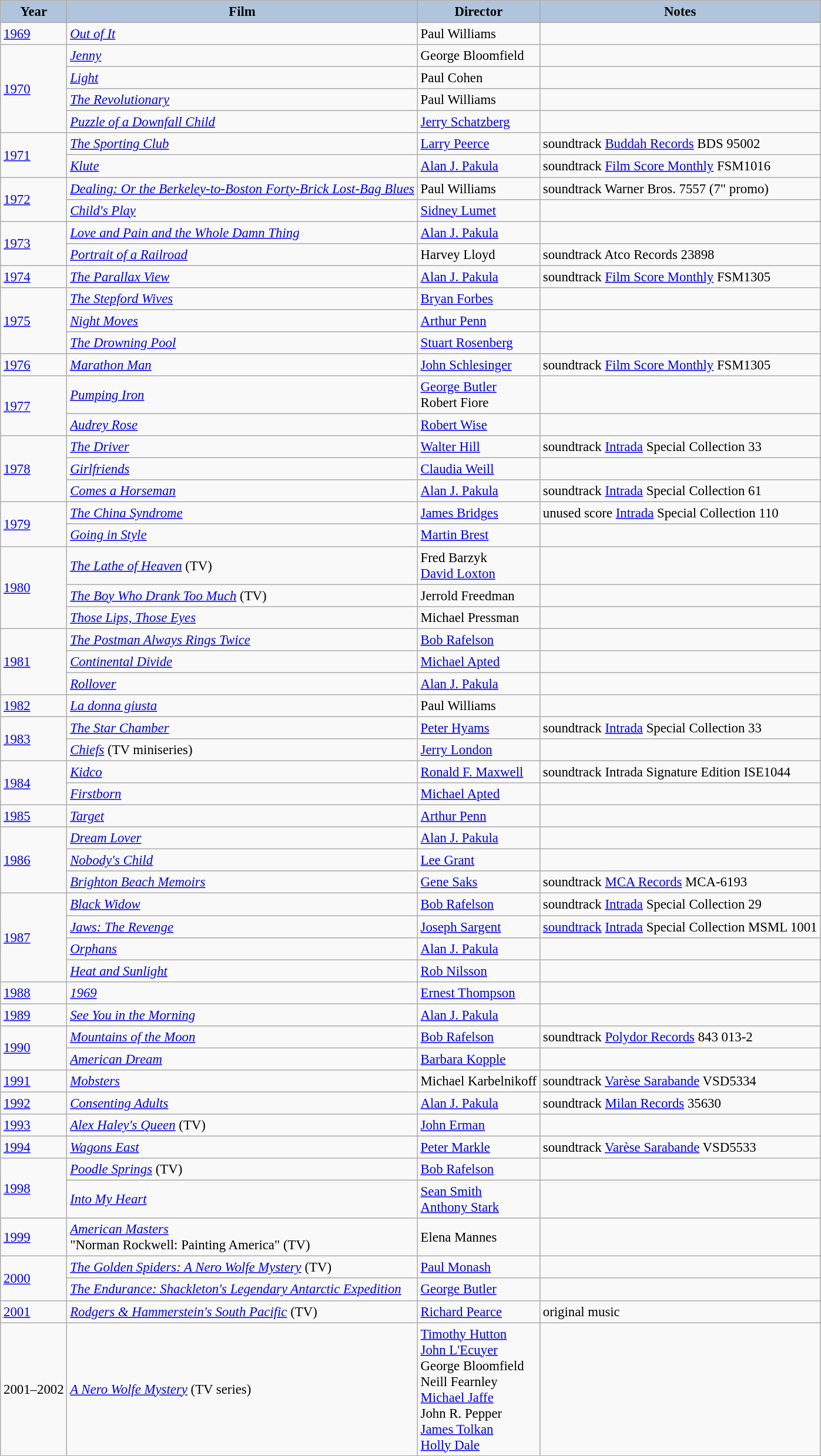<table class="wikitable" style="font-size:95%;">
<tr>
<th style="background:#B0C4DE;">Year</th>
<th style="background:#B0C4DE;">Film</th>
<th style="background:#B0C4DE;">Director</th>
<th style="background:#B0C4DE;">Notes</th>
</tr>
<tr>
<td rowspan="1"><a href='#'>1969</a></td>
<td><em><a href='#'>Out of It</a></em></td>
<td>Paul Williams</td>
<td></td>
</tr>
<tr>
<td rowspan="4"><a href='#'>1970</a></td>
<td><em><a href='#'>Jenny</a></em></td>
<td>George Bloomfield</td>
<td></td>
</tr>
<tr>
<td><em><a href='#'>Light</a></em></td>
<td>Paul Cohen</td>
<td></td>
</tr>
<tr>
<td><em><a href='#'>The Revolutionary</a></em></td>
<td>Paul Williams</td>
<td></td>
</tr>
<tr>
<td><em><a href='#'>Puzzle of a Downfall Child</a></em></td>
<td><a href='#'>Jerry Schatzberg</a></td>
<td></td>
</tr>
<tr>
<td rowspan="2"><a href='#'>1971</a></td>
<td><em><a href='#'>The Sporting Club</a></em></td>
<td><a href='#'>Larry Peerce</a></td>
<td>soundtrack <a href='#'>Buddah Records</a> BDS 95002</td>
</tr>
<tr>
<td><em><a href='#'>Klute</a></em></td>
<td><a href='#'>Alan J. Pakula</a></td>
<td>soundtrack <a href='#'>Film Score Monthly</a> FSM1016</td>
</tr>
<tr>
<td rowspan="2"><a href='#'>1972</a></td>
<td><em><a href='#'>Dealing: Or the Berkeley-to-Boston Forty-Brick Lost-Bag Blues</a></em></td>
<td>Paul Williams</td>
<td>soundtrack Warner Bros. 7557 (7" promo)</td>
</tr>
<tr>
<td><em><a href='#'>Child's Play</a></em></td>
<td><a href='#'>Sidney Lumet</a></td>
<td></td>
</tr>
<tr>
<td rowspan="2"><a href='#'>1973</a></td>
<td><em><a href='#'>Love and Pain and the Whole Damn Thing</a></em></td>
<td><a href='#'>Alan J. Pakula</a></td>
<td></td>
</tr>
<tr>
<td><em><a href='#'>Portrait of a Railroad</a></em></td>
<td>Harvey Lloyd</td>
<td>soundtrack Atco Records 23898</td>
</tr>
<tr>
<td rowspan="1"><a href='#'>1974</a></td>
<td><em><a href='#'>The Parallax View</a></em></td>
<td><a href='#'>Alan J. Pakula</a></td>
<td>soundtrack <a href='#'>Film Score Monthly</a> FSM1305</td>
</tr>
<tr>
<td rowspan="3"><a href='#'>1975</a></td>
<td><em><a href='#'>The Stepford Wives</a></em></td>
<td><a href='#'>Bryan Forbes</a></td>
<td></td>
</tr>
<tr>
<td><em><a href='#'>Night Moves</a></em></td>
<td><a href='#'>Arthur Penn</a></td>
<td></td>
</tr>
<tr>
<td><em><a href='#'>The Drowning Pool</a></em></td>
<td><a href='#'>Stuart Rosenberg</a></td>
<td></td>
</tr>
<tr>
<td rowspan="1"><a href='#'>1976</a></td>
<td><em><a href='#'>Marathon Man</a></em></td>
<td><a href='#'>John Schlesinger</a></td>
<td>soundtrack <a href='#'>Film Score Monthly</a> FSM1305</td>
</tr>
<tr>
<td rowspan="2"><a href='#'>1977</a></td>
<td><em><a href='#'>Pumping Iron</a></em></td>
<td><a href='#'>George Butler</a> <br>Robert Fiore</td>
<td></td>
</tr>
<tr>
<td><em><a href='#'>Audrey Rose</a></em></td>
<td><a href='#'>Robert Wise</a></td>
<td></td>
</tr>
<tr>
<td rowspan="3"><a href='#'>1978</a></td>
<td><em><a href='#'>The Driver</a></em></td>
<td><a href='#'>Walter Hill</a></td>
<td>soundtrack <a href='#'>Intrada</a> Special Collection 33</td>
</tr>
<tr>
<td><em><a href='#'>Girlfriends</a></em></td>
<td><a href='#'>Claudia Weill</a></td>
<td></td>
</tr>
<tr>
<td><em><a href='#'>Comes a Horseman</a></em></td>
<td><a href='#'>Alan J. Pakula</a></td>
<td>soundtrack <a href='#'>Intrada</a> Special Collection 61</td>
</tr>
<tr>
<td rowspan="2"><a href='#'>1979</a></td>
<td><em><a href='#'>The China Syndrome</a></em></td>
<td><a href='#'>James Bridges</a></td>
<td>unused score <a href='#'>Intrada</a> Special Collection 110</td>
</tr>
<tr>
<td><em><a href='#'>Going in Style</a></em></td>
<td><a href='#'>Martin Brest</a></td>
<td></td>
</tr>
<tr>
<td rowspan="3"><a href='#'>1980</a></td>
<td><em><a href='#'>The Lathe of Heaven</a></em> (TV)</td>
<td>Fred Barzyk <br><a href='#'>David Loxton</a></td>
<td></td>
</tr>
<tr>
<td><em><a href='#'>The Boy Who Drank Too Much</a></em> (TV)</td>
<td>Jerrold Freedman</td>
<td></td>
</tr>
<tr>
<td><em><a href='#'>Those Lips, Those Eyes</a></em></td>
<td>Michael Pressman</td>
<td></td>
</tr>
<tr>
<td rowspan="3"><a href='#'>1981</a></td>
<td><em><a href='#'>The Postman Always Rings Twice</a></em></td>
<td><a href='#'>Bob Rafelson</a></td>
<td></td>
</tr>
<tr>
<td><em><a href='#'>Continental Divide</a></em></td>
<td><a href='#'>Michael Apted</a></td>
<td></td>
</tr>
<tr>
<td><em><a href='#'>Rollover</a></em></td>
<td><a href='#'>Alan J. Pakula</a></td>
<td></td>
</tr>
<tr>
<td rowspan="1"><a href='#'>1982</a></td>
<td><em><a href='#'>La donna giusta</a></em></td>
<td>Paul Williams</td>
<td></td>
</tr>
<tr>
<td rowspan="2"><a href='#'>1983</a></td>
<td><em><a href='#'>The Star Chamber</a></em></td>
<td><a href='#'>Peter Hyams</a></td>
<td>soundtrack <a href='#'>Intrada</a> Special Collection 33</td>
</tr>
<tr>
<td><em><a href='#'>Chiefs</a></em> (TV miniseries)</td>
<td><a href='#'>Jerry London</a></td>
<td></td>
</tr>
<tr>
<td rowspan="2"><a href='#'>1984</a></td>
<td><em><a href='#'>Kidco</a></em></td>
<td><a href='#'>Ronald F. Maxwell</a></td>
<td>soundtrack Intrada Signature Edition ISE1044</td>
</tr>
<tr>
<td><em><a href='#'>Firstborn</a></em></td>
<td><a href='#'>Michael Apted</a></td>
<td></td>
</tr>
<tr>
<td rowspan="1"><a href='#'>1985</a></td>
<td><em><a href='#'>Target</a></em></td>
<td><a href='#'>Arthur Penn</a></td>
<td></td>
</tr>
<tr>
<td rowspan="3"><a href='#'>1986</a></td>
<td><em><a href='#'>Dream Lover</a></em></td>
<td><a href='#'>Alan J. Pakula</a></td>
<td></td>
</tr>
<tr>
<td><em><a href='#'>Nobody's Child</a></em></td>
<td><a href='#'>Lee Grant</a></td>
<td></td>
</tr>
<tr>
<td><em><a href='#'>Brighton Beach Memoirs</a></em></td>
<td><a href='#'>Gene Saks</a></td>
<td>soundtrack <a href='#'>MCA Records</a> MCA-6193</td>
</tr>
<tr>
<td rowspan="4"><a href='#'>1987</a></td>
<td><em><a href='#'>Black Widow</a></em></td>
<td><a href='#'>Bob Rafelson</a></td>
<td>soundtrack <a href='#'>Intrada</a> Special Collection 29</td>
</tr>
<tr>
<td><em><a href='#'>Jaws: The Revenge</a></em></td>
<td><a href='#'>Joseph Sargent</a></td>
<td><a href='#'>soundtrack</a> <a href='#'>Intrada</a> Special Collection MSML 1001</td>
</tr>
<tr>
<td><em><a href='#'>Orphans</a></em></td>
<td><a href='#'>Alan J. Pakula</a></td>
<td></td>
</tr>
<tr>
<td><em><a href='#'>Heat and Sunlight</a></em></td>
<td><a href='#'>Rob Nilsson</a></td>
<td></td>
</tr>
<tr>
<td rowspan="1"><a href='#'>1988</a></td>
<td><em><a href='#'>1969</a></em></td>
<td><a href='#'>Ernest Thompson</a></td>
<td></td>
</tr>
<tr>
<td rowspan="1"><a href='#'>1989</a></td>
<td><em><a href='#'>See You in the Morning</a></em></td>
<td><a href='#'>Alan J. Pakula</a></td>
<td></td>
</tr>
<tr>
<td rowspan="2"><a href='#'>1990</a></td>
<td><em><a href='#'>Mountains of the Moon</a></em></td>
<td><a href='#'>Bob Rafelson</a></td>
<td>soundtrack <a href='#'>Polydor Records</a> 843 013-2</td>
</tr>
<tr>
<td><em><a href='#'>American Dream</a></em></td>
<td><a href='#'>Barbara Kopple</a></td>
<td></td>
</tr>
<tr>
<td rowspan="1"><a href='#'>1991</a></td>
<td><em><a href='#'>Mobsters</a></em></td>
<td>Michael Karbelnikoff</td>
<td>soundtrack <a href='#'>Varèse Sarabande</a> VSD5334</td>
</tr>
<tr>
<td rowspan="1"><a href='#'>1992</a></td>
<td><em><a href='#'>Consenting Adults</a></em></td>
<td><a href='#'>Alan J. Pakula</a></td>
<td>soundtrack <a href='#'>Milan Records</a> 35630</td>
</tr>
<tr>
<td rowspan="1"><a href='#'>1993</a></td>
<td><em><a href='#'>Alex Haley's Queen</a></em> (TV)</td>
<td><a href='#'>John Erman</a></td>
<td></td>
</tr>
<tr>
<td rowspan="1"><a href='#'>1994</a></td>
<td><em><a href='#'>Wagons East</a></em></td>
<td><a href='#'>Peter Markle</a></td>
<td>soundtrack <a href='#'>Varèse Sarabande</a> VSD5533</td>
</tr>
<tr>
<td rowspan="2"><a href='#'>1998</a></td>
<td><em><a href='#'>Poodle Springs</a></em> (TV)</td>
<td><a href='#'>Bob Rafelson</a></td>
<td></td>
</tr>
<tr>
<td><em><a href='#'>Into My Heart</a></em></td>
<td><a href='#'>Sean Smith</a> <br><a href='#'>Anthony Stark</a></td>
<td></td>
</tr>
<tr>
<td rowspan="1"><a href='#'>1999</a></td>
<td><em><a href='#'>American Masters</a></em> <br>"Norman Rockwell: Painting America" (TV)</td>
<td>Elena Mannes</td>
<td></td>
</tr>
<tr>
<td rowspan="2"><a href='#'>2000</a></td>
<td><em><a href='#'>The Golden Spiders: A Nero Wolfe Mystery</a></em> (TV)</td>
<td><a href='#'>Paul Monash</a></td>
<td></td>
</tr>
<tr>
<td><em><a href='#'>The Endurance: Shackleton's Legendary Antarctic Expedition</a></em></td>
<td><a href='#'>George Butler</a></td>
<td></td>
</tr>
<tr>
<td rowspan="1"><a href='#'>2001</a></td>
<td><em><a href='#'>Rodgers & Hammerstein's South Pacific</a></em> (TV)</td>
<td><a href='#'>Richard Pearce</a></td>
<td>original music</td>
</tr>
<tr>
<td rowspan="1">2001–2002</td>
<td><em><a href='#'>A Nero Wolfe Mystery</a></em> (TV series)</td>
<td><a href='#'>Timothy Hutton</a> <br><a href='#'>John L'Ecuyer</a><br>George Bloomfield <br>Neill Fearnley <br><a href='#'>Michael Jaffe</a> <br>John R. Pepper <br><a href='#'>James Tolkan</a> <br><a href='#'>Holly Dale</a></td>
<td></td>
</tr>
</table>
